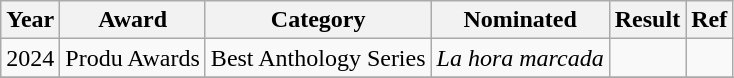<table class="wikitable plainrowheaders">
<tr>
<th scope="col">Year</th>
<th scope="col">Award</th>
<th scope="col">Category</th>
<th scope="col">Nominated</th>
<th scope="col">Result</th>
<th scope="col">Ref</th>
</tr>
<tr>
<td>2024</td>
<td>Produ Awards</td>
<td>Best Anthology Series</td>
<td><em>La hora marcada</em></td>
<td></td>
<td align="center"></td>
</tr>
<tr>
</tr>
</table>
